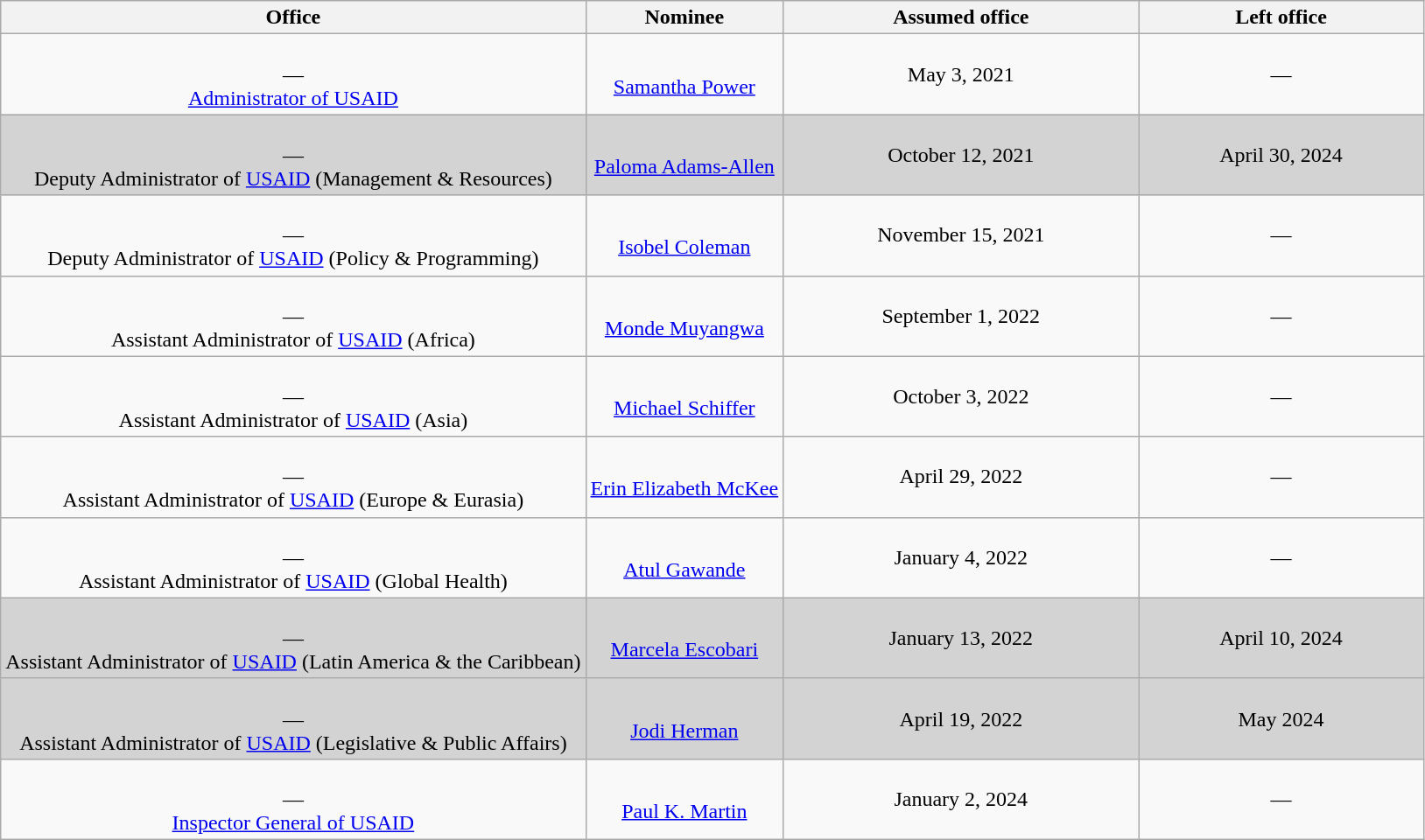<table class="wikitable sortable" style="text-align:center">
<tr>
<th>Office</th>
<th>Nominee</th>
<th style="width:25%;" data-sort-type="date">Assumed office</th>
<th style="width:20%;" data-sort-type="date">Left office</th>
</tr>
<tr>
<td><br>—<br><a href='#'>Administrator of USAID</a></td>
<td><br><a href='#'>Samantha Power</a></td>
<td>May 3, 2021<br></td>
<td>—</td>
</tr>
<tr style="background:lightgray;">
<td><br>—<br>Deputy Administrator of <a href='#'>USAID</a> (Management & Resources)</td>
<td><br><a href='#'>Paloma Adams-Allen</a></td>
<td>October 12, 2021<br></td>
<td>April 30, 2024</td>
</tr>
<tr>
<td><br>—<br>Deputy Administrator of <a href='#'>USAID</a> (Policy & Programming)</td>
<td><br><a href='#'>Isobel Coleman</a></td>
<td>November 15, 2021<br></td>
<td>—</td>
</tr>
<tr>
<td><br>—<br>Assistant Administrator of <a href='#'>USAID</a> (Africa)</td>
<td><br><a href='#'>Monde Muyangwa</a></td>
<td>September 1, 2022<br></td>
<td>—</td>
</tr>
<tr>
<td><br>—<br>Assistant Administrator of <a href='#'>USAID</a> (Asia)</td>
<td><br><a href='#'>Michael Schiffer</a></td>
<td>October 3, 2022<br></td>
<td>—</td>
</tr>
<tr>
<td><br>—<br>Assistant Administrator of <a href='#'>USAID</a> (Europe & Eurasia)</td>
<td><br><a href='#'>Erin Elizabeth McKee</a></td>
<td>April 29, 2022<br></td>
<td>—</td>
</tr>
<tr>
<td><br>—<br>Assistant Administrator of <a href='#'>USAID</a> (Global Health)</td>
<td><br><a href='#'>Atul Gawande</a></td>
<td>January 4, 2022<br></td>
<td>—</td>
</tr>
<tr style="background:lightgray;">
<td><br>—<br>Assistant Administrator of <a href='#'>USAID</a> (Latin America & the Caribbean)</td>
<td><br><a href='#'>Marcela Escobari</a></td>
<td>January 13, 2022<br></td>
<td>April 10, 2024</td>
</tr>
<tr style="background:lightgray;">
<td><br>—<br>Assistant Administrator of <a href='#'>USAID</a> (Legislative & Public Affairs)</td>
<td><br><a href='#'>Jodi Herman</a></td>
<td>April 19, 2022<br></td>
<td>May 2024</td>
</tr>
<tr>
<td><br>—<br><a href='#'>Inspector General of USAID</a></td>
<td><br><a href='#'>Paul K. Martin</a></td>
<td>January 2, 2024<br></td>
<td>—</td>
</tr>
</table>
